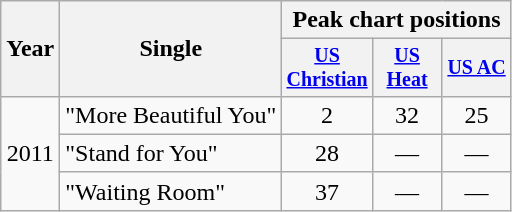<table class="wikitable" style="text-align:center;">
<tr>
<th rowspan=2>Year</th>
<th rowspan=2>Single</th>
<th colspan=6>Peak chart positions</th>
</tr>
<tr style="font-size:smaller;">
<th width=40><a href='#'>US Christian</a><br></th>
<th width=40><a href='#'>US Heat</a><br></th>
<th width=40><a href='#'>US AC</a></th>
</tr>
<tr>
<td rowspan="3">2011</td>
<td align="left">"More Beautiful You"</td>
<td>2</td>
<td>32</td>
<td>25</td>
</tr>
<tr>
<td align="left">"Stand for You"</td>
<td>28</td>
<td>—</td>
<td>—</td>
</tr>
<tr>
<td align="left">"Waiting Room"</td>
<td>37</td>
<td>—</td>
<td>—</td>
</tr>
</table>
